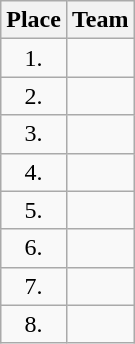<table class="wikitable" style="text-align: center;">
<tr>
<th>Place</th>
<th>Team</th>
</tr>
<tr>
<td>1.</td>
<td style="text-align:left;"></td>
</tr>
<tr>
<td>2.</td>
<td style="text-align:left;"></td>
</tr>
<tr>
<td>3.</td>
<td style="text-align:left;"></td>
</tr>
<tr>
<td>4.</td>
<td style="text-align:left;"></td>
</tr>
<tr>
<td>5.</td>
<td style="text-align:left;"></td>
</tr>
<tr>
<td>6.</td>
<td style="text-align:left;"></td>
</tr>
<tr>
<td>7.</td>
<td style="text-align:left;"></td>
</tr>
<tr>
<td>8.</td>
<td style="text-align:left;"></td>
</tr>
</table>
